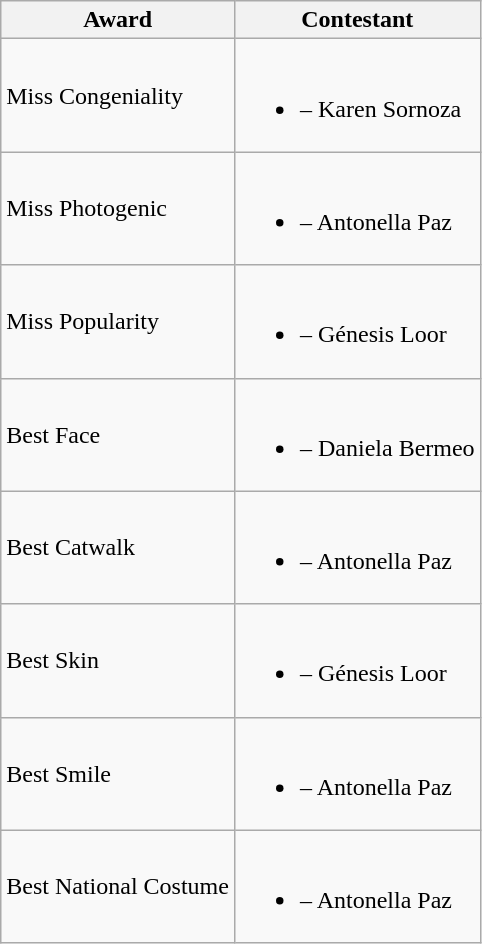<table class="wikitable">
<tr>
<th>Award</th>
<th>Contestant</th>
</tr>
<tr>
<td>Miss Congeniality</td>
<td><br><ul><li> – Karen Sornoza</li></ul></td>
</tr>
<tr>
<td>Miss Photogenic</td>
<td><br><ul><li> – Antonella Paz</li></ul></td>
</tr>
<tr>
<td>Miss Popularity</td>
<td><br><ul><li> – Génesis Loor</li></ul></td>
</tr>
<tr>
<td>Best Face</td>
<td><br><ul><li> – Daniela Bermeo</li></ul></td>
</tr>
<tr>
<td>Best Catwalk</td>
<td><br><ul><li> – Antonella Paz</li></ul></td>
</tr>
<tr>
<td>Best Skin</td>
<td><br><ul><li> – Génesis Loor</li></ul></td>
</tr>
<tr>
<td>Best Smile</td>
<td><br><ul><li> – Antonella Paz</li></ul></td>
</tr>
<tr>
<td>Best National Costume</td>
<td><br><ul><li> – Antonella Paz</li></ul></td>
</tr>
</table>
